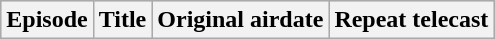<table class="wikitable plainrowheaders">
<tr bgcolor="#CCCCCC">
<th>Episode</th>
<th>Title</th>
<th>Original airdate</th>
<th>Repeat telecast<br>



















</th>
</tr>
</table>
